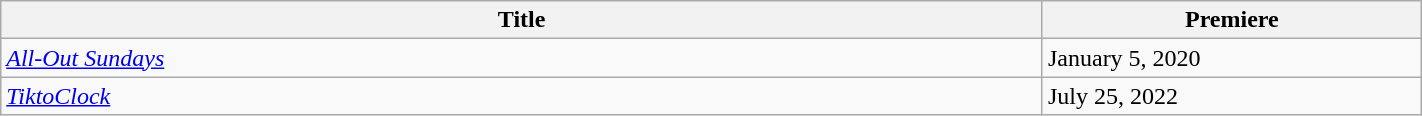<table class="wikitable sortable" width="75%">
<tr>
<th style="width:55%;">Title</th>
<th style="width:20%;">Premiere</th>
</tr>
<tr>
<td><em><a href='#'>All-Out Sundays</a></em></td>
<td>January 5, 2020</td>
</tr>
<tr>
<td><em><a href='#'>TiktoClock</a></em></td>
<td>July 25, 2022</td>
</tr>
</table>
